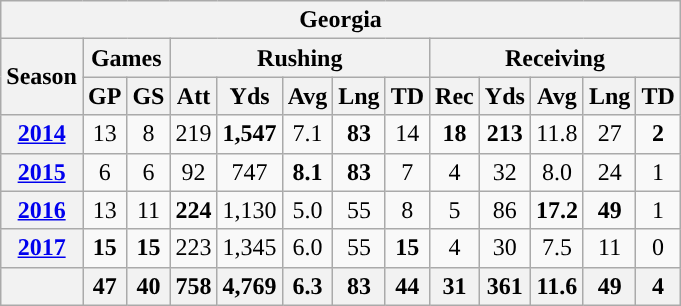<table class="wikitable" style="text-align:center;">
<tr>
<th colspan="13">Georgia</th>
</tr>
<tr>
<th rowspan="2">Season</th>
<th colspan="2">Games</th>
<th colspan="5">Rushing</th>
<th colspan="5">Receiving</th>
</tr>
<tr>
<th>GP</th>
<th>GS</th>
<th>Att</th>
<th>Yds</th>
<th>Avg</th>
<th>Lng</th>
<th>TD</th>
<th>Rec</th>
<th>Yds</th>
<th>Avg</th>
<th>Lng</th>
<th>TD</th>
</tr>
<tr>
<th><a href='#'>2014</a></th>
<td>13</td>
<td>8</td>
<td>219</td>
<td><strong>1,547</strong></td>
<td>7.1</td>
<td><strong>83</strong></td>
<td>14</td>
<td><strong>18</strong></td>
<td><strong>213</strong></td>
<td>11.8</td>
<td>27</td>
<td><strong>2</strong></td>
</tr>
<tr>
<th><a href='#'>2015</a></th>
<td>6</td>
<td>6</td>
<td>92</td>
<td>747</td>
<td><strong>8.1</strong></td>
<td><strong>83</strong></td>
<td>7</td>
<td>4</td>
<td>32</td>
<td>8.0</td>
<td>24</td>
<td>1</td>
</tr>
<tr>
<th><a href='#'>2016</a></th>
<td>13</td>
<td>11</td>
<td><strong>224</strong></td>
<td>1,130</td>
<td>5.0</td>
<td>55</td>
<td>8</td>
<td>5</td>
<td>86</td>
<td><strong>17.2</strong></td>
<td><strong>49</strong></td>
<td>1</td>
</tr>
<tr>
<th><a href='#'>2017</a></th>
<td><strong>15</strong></td>
<td><strong>15</strong></td>
<td>223</td>
<td>1,345</td>
<td>6.0</td>
<td>55</td>
<td><strong>15</strong></td>
<td>4</td>
<td>30</td>
<td>7.5</td>
<td>11</td>
<td>0</td>
</tr>
<tr>
<th></th>
<th>47</th>
<th>40</th>
<th>758</th>
<th>4,769</th>
<th>6.3</th>
<th>83</th>
<th>44</th>
<th>31</th>
<th>361</th>
<th>11.6</th>
<th>49</th>
<th>4</th>
</tr>
</table>
